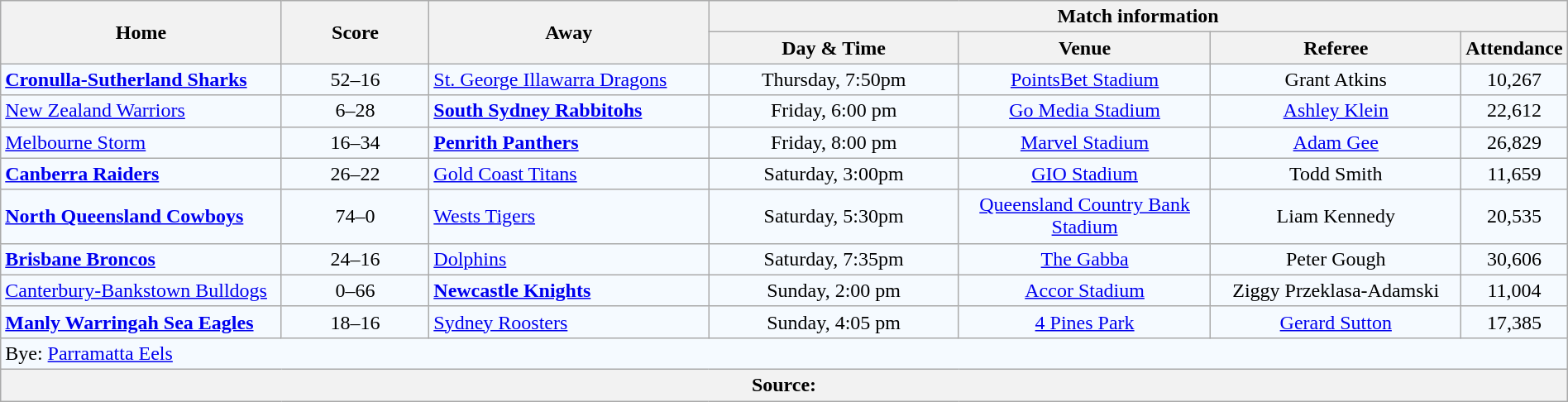<table class="wikitable" style="border-collapse:collapse; text-align:center; width:100%;">
<tr style="text-align:center; background:#f5faff;"  style="background:#c1d8ff;">
<th rowspan="2" style="width:19%;">Home</th>
<th rowspan="2" style="width:10%;">Score</th>
<th rowspan="2" style="width:19%;">Away</th>
<th colspan="4">Match information</th>
</tr>
<tr style="text-align:center; background:#f5faff;"  style="background:#efefef;">
<th width="17%">Day & Time</th>
<th width="17%">Venue</th>
<th width="17%">Referee</th>
<th width="5%">Attendance</th>
</tr>
<tr style="text-align:center; background:#f5faff;">
<td align="left"><strong> <a href='#'>Cronulla-Sutherland Sharks</a></strong></td>
<td>52–16</td>
<td align="left"> <a href='#'>St. George Illawarra Dragons</a></td>
<td>Thursday, 7:50pm</td>
<td><a href='#'>PointsBet Stadium</a></td>
<td>Grant Atkins</td>
<td>10,267</td>
</tr>
<tr style="text-align:center; background:#f5faff;">
<td align="left"> <a href='#'>New Zealand Warriors</a></td>
<td>6–28</td>
<td align="left"><strong> <a href='#'>South Sydney Rabbitohs</a></strong></td>
<td>Friday, 6:00 pm</td>
<td><a href='#'>Go Media Stadium</a></td>
<td><a href='#'>Ashley Klein</a></td>
<td>22,612</td>
</tr>
<tr style="text-align:center; background:#f5faff;">
<td align="left"> <a href='#'>Melbourne Storm</a></td>
<td>16–34</td>
<td align="left"><strong> <a href='#'>Penrith Panthers</a></strong></td>
<td>Friday, 8:00 pm</td>
<td><a href='#'>Marvel Stadium</a></td>
<td><a href='#'>Adam Gee</a></td>
<td>26,829</td>
</tr>
<tr style="text-align:center; background:#f5faff;">
<td align="left"><strong> <a href='#'>Canberra Raiders</a></strong></td>
<td>26–22</td>
<td align="left"> <a href='#'>Gold Coast Titans</a></td>
<td>Saturday, 3:00pm</td>
<td><a href='#'>GIO Stadium</a></td>
<td>Todd Smith</td>
<td>11,659</td>
</tr>
<tr style="text-align:center; background:#f5faff;">
<td align="left"><strong> <a href='#'>North Queensland Cowboys</a></strong></td>
<td>74–0</td>
<td align="left"> <a href='#'>Wests Tigers</a></td>
<td>Saturday, 5:30pm</td>
<td><a href='#'>Queensland Country Bank Stadium</a></td>
<td>Liam Kennedy</td>
<td>20,535</td>
</tr>
<tr style="text-align:center; background:#f5faff;">
<td align="left"><strong> <a href='#'>Brisbane Broncos</a></strong></td>
<td>24–16</td>
<td align="left"> <a href='#'>Dolphins</a></td>
<td>Saturday, 7:35pm</td>
<td><a href='#'>The Gabba</a></td>
<td>Peter Gough</td>
<td>30,606</td>
</tr>
<tr style="text-align:center; background:#f5faff;">
<td align="left"> <a href='#'>Canterbury-Bankstown Bulldogs</a></td>
<td>0–66</td>
<td align="left"><strong> <a href='#'>Newcastle Knights</a></strong></td>
<td>Sunday, 2:00 pm</td>
<td><a href='#'>Accor Stadium</a></td>
<td>Ziggy Przeklasa-Adamski</td>
<td>11,004</td>
</tr>
<tr style="text-align:center; background:#f5faff;">
<td align="left"><strong> <a href='#'>Manly Warringah Sea Eagles</a></strong></td>
<td>18–16</td>
<td align="left"> <a href='#'>Sydney Roosters</a></td>
<td>Sunday, 4:05 pm</td>
<td><a href='#'>4 Pines Park</a></td>
<td><a href='#'>Gerard Sutton</a></td>
<td>17,385</td>
</tr>
<tr style="text-align:center; background:#f5faff;">
<td colspan="7" align="left">Bye:  <a href='#'>Parramatta Eels</a></td>
</tr>
<tr style="text-align:center; background:#f5faff;">
<th colspan="7" align="left">Source:</th>
</tr>
</table>
